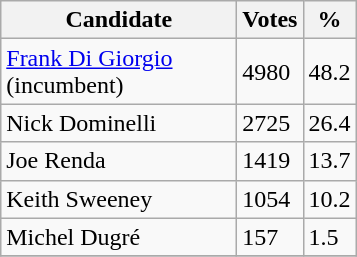<table class="wikitable">
<tr>
<th bgcolor="#DDDDFF" width="150px">Candidate</th>
<th bgcolor="#DDDDFF">Votes</th>
<th bgcolor="#DDDDFF">%</th>
</tr>
<tr>
<td><a href='#'>Frank Di Giorgio</a> (incumbent)</td>
<td>4980</td>
<td>48.2</td>
</tr>
<tr>
<td>Nick Dominelli</td>
<td>2725</td>
<td>26.4</td>
</tr>
<tr>
<td>Joe Renda</td>
<td>1419</td>
<td>13.7</td>
</tr>
<tr>
<td>Keith Sweeney</td>
<td>1054</td>
<td>10.2</td>
</tr>
<tr>
<td>Michel Dugré</td>
<td>157</td>
<td>1.5</td>
</tr>
<tr>
</tr>
</table>
